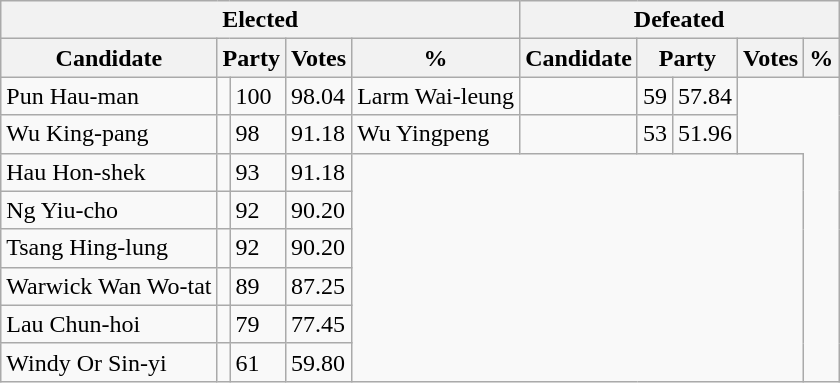<table class="wikitable">
<tr>
<th colspan="5">Elected</th>
<th colspan="5">Defeated</th>
</tr>
<tr>
<th>Candidate</th>
<th colspan="2">Party</th>
<th>Votes</th>
<th>%</th>
<th>Candidate</th>
<th colspan="2">Party</th>
<th>Votes</th>
<th>%</th>
</tr>
<tr>
<td>Pun Hau-man</td>
<td></td>
<td>100</td>
<td>98.04</td>
<td>Larm Wai-leung</td>
<td></td>
<td>59</td>
<td>57.84</td>
</tr>
<tr>
<td>Wu King-pang</td>
<td></td>
<td>98</td>
<td>91.18</td>
<td>Wu Yingpeng</td>
<td></td>
<td>53</td>
<td>51.96</td>
</tr>
<tr>
<td>Hau Hon-shek</td>
<td></td>
<td>93</td>
<td>91.18</td>
<td colspan="5" rowspan="6"></td>
</tr>
<tr>
<td>Ng Yiu-cho</td>
<td></td>
<td>92</td>
<td>90.20</td>
</tr>
<tr>
<td>Tsang Hing-lung</td>
<td></td>
<td>92</td>
<td>90.20</td>
</tr>
<tr>
<td>Warwick Wan Wo-tat</td>
<td></td>
<td>89</td>
<td>87.25</td>
</tr>
<tr>
<td>Lau Chun-hoi</td>
<td></td>
<td>79</td>
<td>77.45</td>
</tr>
<tr>
<td>Windy Or Sin-yi</td>
<td></td>
<td>61</td>
<td>59.80</td>
</tr>
</table>
